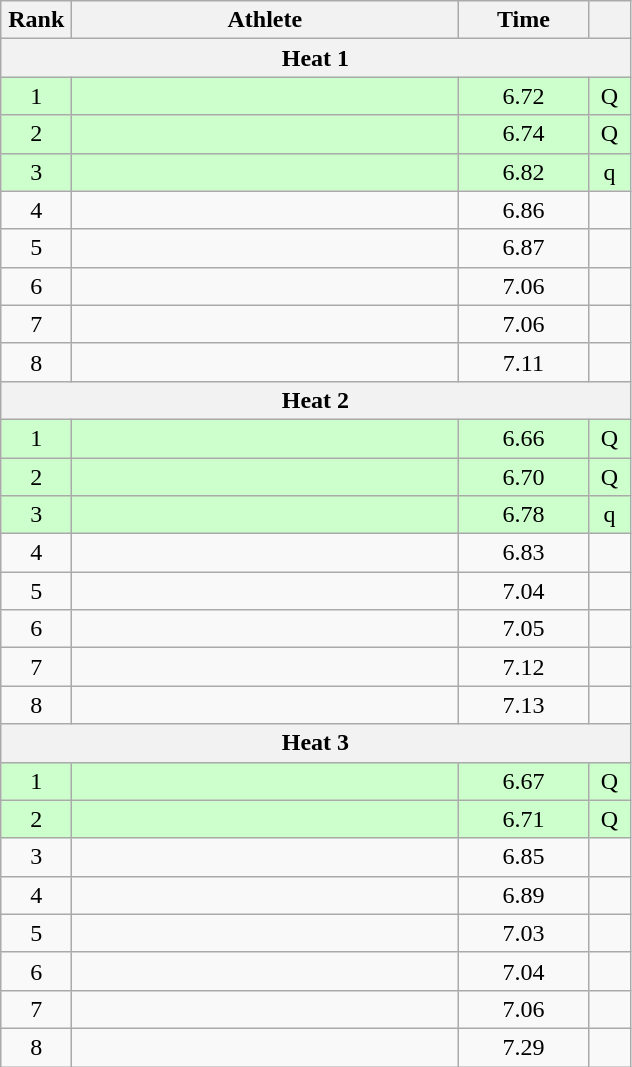<table class=wikitable style="text-align:center">
<tr>
<th width=40>Rank</th>
<th width=250>Athlete</th>
<th width=80>Time</th>
<th width=20></th>
</tr>
<tr>
<th colspan=4>Heat 1</th>
</tr>
<tr bgcolor="ccffcc">
<td>1</td>
<td align=left></td>
<td>6.72</td>
<td>Q</td>
</tr>
<tr bgcolor="ccffcc">
<td>2</td>
<td align=left></td>
<td>6.74</td>
<td>Q</td>
</tr>
<tr bgcolor="ccffcc">
<td>3</td>
<td align=left></td>
<td>6.82</td>
<td>q</td>
</tr>
<tr>
<td>4</td>
<td align=left></td>
<td>6.86</td>
<td></td>
</tr>
<tr>
<td>5</td>
<td align=left></td>
<td>6.87</td>
<td></td>
</tr>
<tr>
<td>6</td>
<td align=left></td>
<td>7.06</td>
<td></td>
</tr>
<tr>
<td>7</td>
<td align=left></td>
<td>7.06</td>
<td></td>
</tr>
<tr>
<td>8</td>
<td align=left></td>
<td>7.11</td>
<td></td>
</tr>
<tr>
<th colspan=4>Heat 2</th>
</tr>
<tr bgcolor="ccffcc">
<td>1</td>
<td align=left></td>
<td>6.66</td>
<td>Q</td>
</tr>
<tr bgcolor="ccffcc">
<td>2</td>
<td align=left></td>
<td>6.70</td>
<td>Q</td>
</tr>
<tr bgcolor="ccffcc">
<td>3</td>
<td align=left></td>
<td>6.78</td>
<td>q</td>
</tr>
<tr>
<td>4</td>
<td align=left></td>
<td>6.83</td>
<td></td>
</tr>
<tr>
<td>5</td>
<td align=left></td>
<td>7.04</td>
<td></td>
</tr>
<tr>
<td>6</td>
<td align=left></td>
<td>7.05</td>
<td></td>
</tr>
<tr>
<td>7</td>
<td align=left></td>
<td>7.12</td>
<td></td>
</tr>
<tr>
<td>8</td>
<td align=left></td>
<td>7.13</td>
<td></td>
</tr>
<tr>
<th colspan=4>Heat 3</th>
</tr>
<tr bgcolor="ccffcc">
<td>1</td>
<td align=left></td>
<td>6.67</td>
<td>Q</td>
</tr>
<tr bgcolor="ccffcc">
<td>2</td>
<td align=left></td>
<td>6.71</td>
<td>Q</td>
</tr>
<tr>
<td>3</td>
<td align=left></td>
<td>6.85</td>
<td></td>
</tr>
<tr>
<td>4</td>
<td align=left></td>
<td>6.89</td>
<td></td>
</tr>
<tr>
<td>5</td>
<td align=left></td>
<td>7.03</td>
<td></td>
</tr>
<tr>
<td>6</td>
<td align=left></td>
<td>7.04</td>
<td></td>
</tr>
<tr>
<td>7</td>
<td align=left></td>
<td>7.06</td>
<td></td>
</tr>
<tr>
<td>8</td>
<td align=left></td>
<td>7.29</td>
<td></td>
</tr>
</table>
